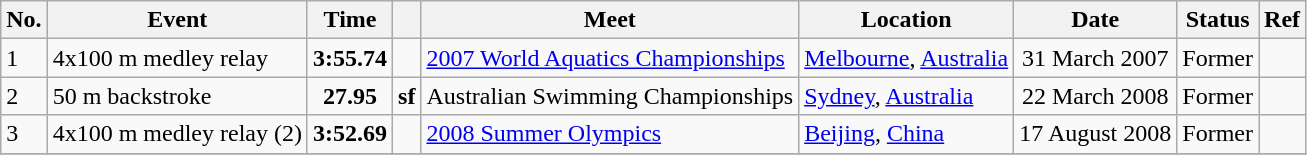<table class="wikitable sortable">
<tr>
<th>No.</th>
<th>Event</th>
<th>Time</th>
<th></th>
<th>Meet</th>
<th>Location</th>
<th>Date</th>
<th>Status</th>
<th>Ref</th>
</tr>
<tr>
<td>1</td>
<td>4x100 m medley relay</td>
<td align="center"><strong>3:55.74</strong></td>
<td></td>
<td><a href='#'>2007 World Aquatics Championships</a></td>
<td><a href='#'>Melbourne</a>, <a href='#'>Australia</a></td>
<td align="center">31 March 2007</td>
<td align="center">Former</td>
<td align="center"></td>
</tr>
<tr>
<td>2</td>
<td>50 m backstroke</td>
<td align="center"><strong>27.95</strong></td>
<td><strong>sf</strong></td>
<td>Australian Swimming Championships</td>
<td><a href='#'>Sydney</a>, <a href='#'>Australia</a></td>
<td align="center">22 March 2008</td>
<td align="center">Former</td>
<td align="center"></td>
</tr>
<tr>
<td>3</td>
<td>4x100 m medley relay (2)</td>
<td align="center"><strong>3:52.69</strong></td>
<td></td>
<td><a href='#'>2008 Summer Olympics</a></td>
<td><a href='#'>Beijing</a>, <a href='#'>China</a></td>
<td align="center">17 August 2008</td>
<td align="center">Former</td>
<td align="center"></td>
</tr>
<tr>
</tr>
</table>
